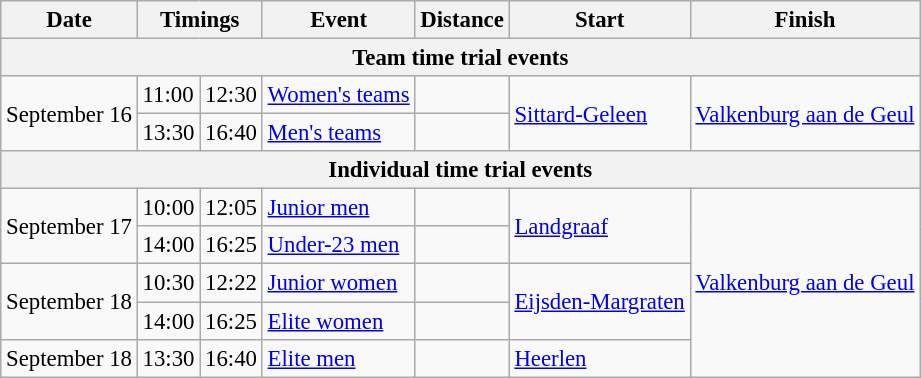<table class="wikitable" style="font-size:95%; text-align:left;">
<tr>
<th>Date</th>
<th colspan=2>Timings</th>
<th>Event</th>
<th>Distance</th>
<th>Start</th>
<th>Finish</th>
</tr>
<tr>
<th colspan=7>Team time trial events</th>
</tr>
<tr>
<td rowspan=2>September 16</td>
<td>11:00</td>
<td>12:30</td>
<td><a href='#'>Women's teams</a></td>
<td></td>
<td rowspan=2><a href='#'>Sittard-Geleen</a></td>
<td rowspan=2><a href='#'>Valkenburg aan de Geul</a></td>
</tr>
<tr>
<td>13:30</td>
<td>16:40</td>
<td><a href='#'>Men's teams</a></td>
<td></td>
</tr>
<tr>
<th colspan=7>Individual time trial events</th>
</tr>
<tr>
<td rowspan=2>September 17</td>
<td>10:00</td>
<td>12:05</td>
<td><a href='#'>Junior men</a></td>
<td></td>
<td rowspan=2><a href='#'>Landgraaf</a></td>
<td rowspan=5><a href='#'>Valkenburg aan de Geul</a></td>
</tr>
<tr>
<td>14:00</td>
<td>16:25</td>
<td><a href='#'>Under-23 men</a></td>
<td></td>
</tr>
<tr>
<td rowspan=2>September 18</td>
<td>10:30</td>
<td>12:22</td>
<td><a href='#'>Junior women</a></td>
<td></td>
<td rowspan=2><a href='#'>Eijsden-Margraten</a></td>
</tr>
<tr>
<td>14:00</td>
<td>16:25</td>
<td><a href='#'>Elite women</a></td>
<td></td>
</tr>
<tr>
<td rowspan=1>September 18</td>
<td>13:30</td>
<td>16:40</td>
<td><a href='#'>Elite men</a></td>
<td></td>
<td><a href='#'>Heerlen</a></td>
</tr>
</table>
